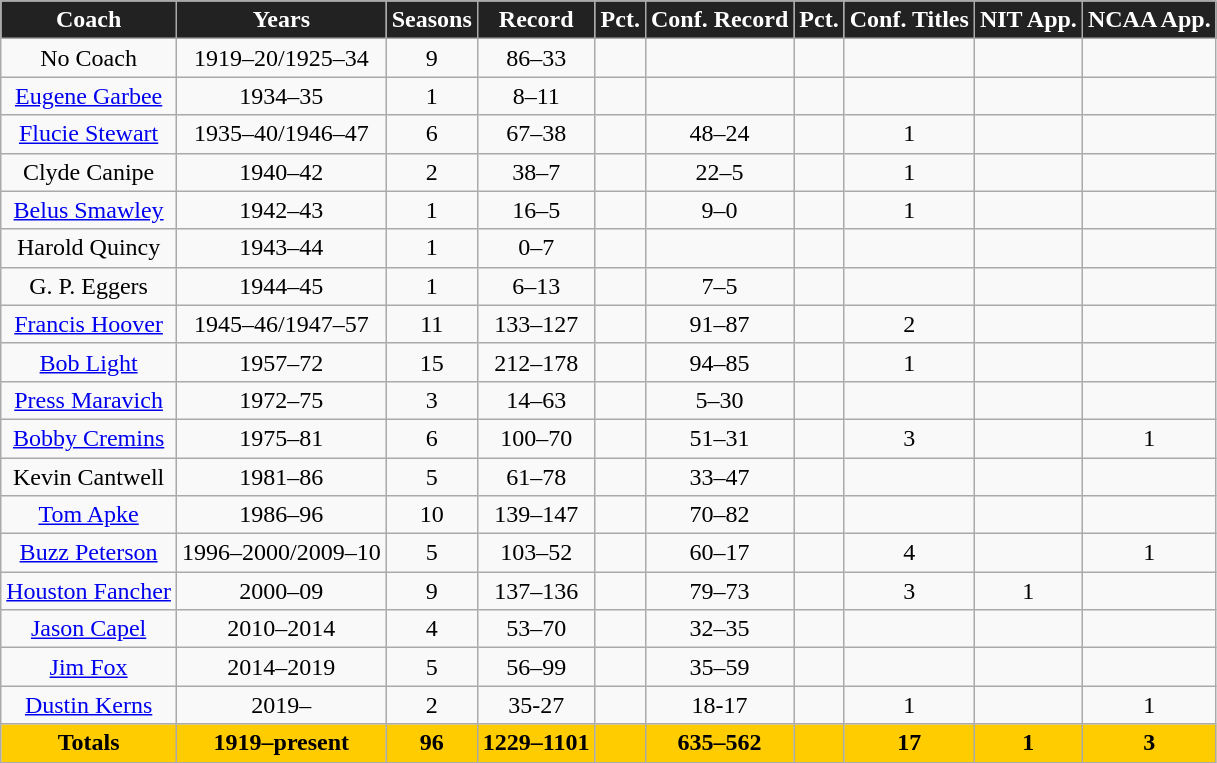<table class="wikitable">
<tr>
<th style="background:#222222; color:white;">Coach</th>
<th style="background:#222222; color:white;">Years</th>
<th style="background:#222222; color:white;">Seasons</th>
<th style="background:#222222; color:white;">Record</th>
<th style="background:#222222; color:white;">Pct.</th>
<th style="background:#222222; color:white;">Conf. Record</th>
<th style="background:#222222; color:white;">Pct.</th>
<th style="background:#222222; color:white;">Conf. Titles</th>
<th style="background:#222222; color:white;">NIT App.</th>
<th style="background:#222222; color:white;">NCAA App.</th>
</tr>
<tr align="center">
<td>No Coach</td>
<td>1919–20/1925–34</td>
<td>9</td>
<td>86–33</td>
<td></td>
<td></td>
<td></td>
<td></td>
<td></td>
<td></td>
</tr>
<tr align="center">
<td><a href='#'>Eugene Garbee</a></td>
<td>1934–35</td>
<td>1</td>
<td>8–11</td>
<td></td>
<td></td>
<td></td>
<td></td>
<td></td>
<td></td>
</tr>
<tr align="center">
<td><a href='#'>Flucie Stewart</a></td>
<td>1935–40/1946–47</td>
<td>6</td>
<td>67–38</td>
<td></td>
<td>48–24</td>
<td></td>
<td>1</td>
<td></td>
<td></td>
</tr>
<tr align="center">
<td>Clyde Canipe</td>
<td>1940–42</td>
<td>2</td>
<td>38–7</td>
<td></td>
<td>22–5</td>
<td></td>
<td>1</td>
<td></td>
<td></td>
</tr>
<tr align="center">
<td><a href='#'>Belus Smawley</a></td>
<td>1942–43</td>
<td>1</td>
<td>16–5</td>
<td></td>
<td>9–0</td>
<td></td>
<td>1</td>
<td></td>
<td></td>
</tr>
<tr align="center">
<td>Harold Quincy</td>
<td>1943–44</td>
<td>1</td>
<td>0–7</td>
<td></td>
<td></td>
<td></td>
<td></td>
<td></td>
<td></td>
</tr>
<tr align="center">
<td>G. P. Eggers</td>
<td>1944–45</td>
<td>1</td>
<td>6–13</td>
<td></td>
<td>7–5</td>
<td></td>
<td></td>
<td></td>
<td></td>
</tr>
<tr align="center">
<td><a href='#'>Francis Hoover</a></td>
<td>1945–46/1947–57</td>
<td>11</td>
<td>133–127</td>
<td></td>
<td>91–87</td>
<td></td>
<td>2</td>
<td></td>
<td></td>
</tr>
<tr align="center">
<td><a href='#'>Bob Light</a></td>
<td>1957–72</td>
<td>15</td>
<td>212–178</td>
<td></td>
<td>94–85</td>
<td></td>
<td>1</td>
<td></td>
<td></td>
</tr>
<tr align="center">
<td><a href='#'>Press Maravich</a></td>
<td>1972–75</td>
<td>3</td>
<td>14–63</td>
<td></td>
<td>5–30</td>
<td></td>
<td></td>
<td></td>
<td></td>
</tr>
<tr align="center">
<td><a href='#'>Bobby Cremins</a></td>
<td>1975–81</td>
<td>6</td>
<td>100–70</td>
<td></td>
<td>51–31</td>
<td></td>
<td>3</td>
<td></td>
<td>1</td>
</tr>
<tr align="center">
<td>Kevin Cantwell</td>
<td>1981–86</td>
<td>5</td>
<td>61–78</td>
<td></td>
<td>33–47</td>
<td></td>
<td></td>
<td></td>
<td></td>
</tr>
<tr align="center">
<td><a href='#'>Tom Apke</a></td>
<td>1986–96</td>
<td>10</td>
<td>139–147</td>
<td></td>
<td>70–82</td>
<td></td>
<td></td>
<td></td>
<td></td>
</tr>
<tr align="center">
<td><a href='#'>Buzz Peterson</a></td>
<td>1996–2000/2009–10</td>
<td>5</td>
<td>103–52</td>
<td></td>
<td>60–17</td>
<td></td>
<td>4</td>
<td></td>
<td>1</td>
</tr>
<tr align="center">
<td><a href='#'>Houston Fancher</a></td>
<td>2000–09</td>
<td>9</td>
<td>137–136</td>
<td></td>
<td>79–73</td>
<td></td>
<td>3</td>
<td>1</td>
<td></td>
</tr>
<tr align="center">
<td><a href='#'>Jason Capel</a></td>
<td>2010–2014</td>
<td>4</td>
<td>53–70</td>
<td></td>
<td>32–35</td>
<td></td>
<td></td>
<td></td>
<td></td>
</tr>
<tr align="center">
<td><a href='#'>Jim Fox</a></td>
<td>2014–2019</td>
<td>5</td>
<td>56–99</td>
<td></td>
<td>35–59</td>
<td></td>
<td></td>
<td></td>
<td></td>
</tr>
<tr align="center">
<td><a href='#'>Dustin Kerns</a></td>
<td>2019–</td>
<td>2</td>
<td>35-27</td>
<td></td>
<td>18-17</td>
<td></td>
<td>1</td>
<td></td>
<td>1</td>
</tr>
<tr align="center">
<td bgcolor="#ffcc00"><strong>Totals</strong></td>
<td bgcolor="#ffcc00"><strong>1919–present</strong></td>
<td bgcolor="#ffcc00"><strong>96</strong></td>
<td bgcolor="#ffcc00"><strong>1229–1101</strong></td>
<td bgcolor="#ffcc00"><strong></strong></td>
<td bgcolor="#ffcc00"><strong>635–562</strong></td>
<td bgcolor="#ffcc00"><strong></strong></td>
<td bgcolor="#ffcc00"><strong>17</strong></td>
<td bgcolor="#ffcc00"><strong>1</strong></td>
<td bgcolor="#ffcc00"><strong>3</strong></td>
</tr>
</table>
